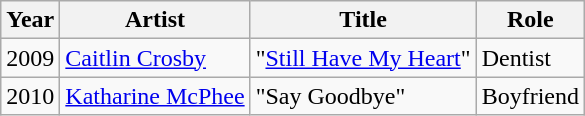<table class="wikitable plainrowheaders">
<tr>
<th scope="col">Year</th>
<th scope="col">Artist</th>
<th scope="col">Title</th>
<th scope="col">Role</th>
</tr>
<tr>
<td>2009</td>
<td><a href='#'>Caitlin Crosby</a></td>
<td>"<a href='#'>Still Have My Heart</a>"</td>
<td>Dentist</td>
</tr>
<tr>
<td>2010</td>
<td><a href='#'>Katharine McPhee</a></td>
<td>"Say Goodbye"</td>
<td>Boyfriend</td>
</tr>
</table>
